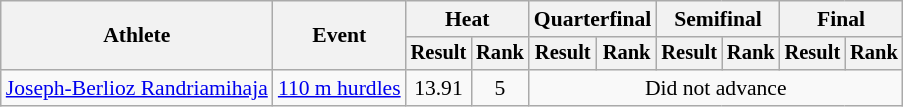<table class="wikitable" style="font-size:90%">
<tr>
<th rowspan="2">Athlete</th>
<th rowspan="2">Event</th>
<th colspan="2">Heat</th>
<th colspan="2">Quarterfinal</th>
<th colspan="2">Semifinal</th>
<th colspan="2">Final</th>
</tr>
<tr style="font-size:95%">
<th>Result</th>
<th>Rank</th>
<th>Result</th>
<th>Rank</th>
<th>Result</th>
<th>Rank</th>
<th>Result</th>
<th>Rank</th>
</tr>
<tr align=center>
<td align=left><a href='#'>Joseph-Berlioz Randriamihaja</a></td>
<td align=left><a href='#'>110 m hurdles</a></td>
<td>13.91</td>
<td>5</td>
<td colspan=6>Did not advance</td>
</tr>
</table>
